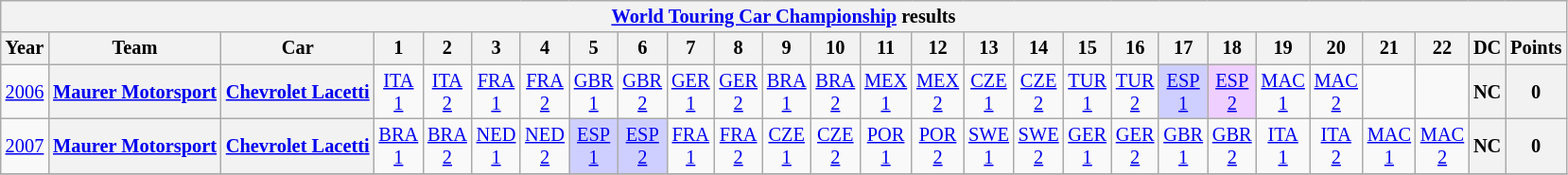<table class="wikitable" style="text-align:center; font-size:85%">
<tr>
<th colspan=45><a href='#'>World Touring Car Championship</a> results</th>
</tr>
<tr>
<th>Year</th>
<th>Team</th>
<th>Car</th>
<th>1</th>
<th>2</th>
<th>3</th>
<th>4</th>
<th>5</th>
<th>6</th>
<th>7</th>
<th>8</th>
<th>9</th>
<th>10</th>
<th>11</th>
<th>12</th>
<th>13</th>
<th>14</th>
<th>15</th>
<th>16</th>
<th>17</th>
<th>18</th>
<th>19</th>
<th>20</th>
<th>21</th>
<th>22</th>
<th>DC</th>
<th>Points</th>
</tr>
<tr>
<td><a href='#'>2006</a></td>
<th><a href='#'>Maurer Motorsport</a></th>
<th><a href='#'>Chevrolet Lacetti</a></th>
<td><a href='#'>ITA<br>1</a></td>
<td><a href='#'>ITA<br>2</a></td>
<td><a href='#'>FRA<br>1</a></td>
<td><a href='#'>FRA<br>2</a></td>
<td><a href='#'>GBR<br>1</a></td>
<td><a href='#'>GBR<br>2</a></td>
<td><a href='#'>GER<br>1</a></td>
<td><a href='#'>GER<br>2</a></td>
<td><a href='#'>BRA<br>1</a></td>
<td><a href='#'>BRA<br>2</a></td>
<td><a href='#'>MEX<br>1</a></td>
<td><a href='#'>MEX<br>2</a></td>
<td><a href='#'>CZE<br>1</a></td>
<td><a href='#'>CZE<br>2</a></td>
<td><a href='#'>TUR<br>1</a></td>
<td><a href='#'>TUR<br>2</a></td>
<td style="background:#cfcfff;"><a href='#'>ESP<br>1</a><br></td>
<td style="background:#efcfff;"><a href='#'>ESP<br>2</a><br></td>
<td><a href='#'>MAC<br>1</a></td>
<td><a href='#'>MAC<br>2</a></td>
<td></td>
<td></td>
<th>NC</th>
<th>0</th>
</tr>
<tr>
<td><a href='#'>2007</a></td>
<th><a href='#'>Maurer Motorsport</a></th>
<th><a href='#'>Chevrolet Lacetti</a></th>
<td><a href='#'>BRA<br>1</a></td>
<td><a href='#'>BRA<br>2</a></td>
<td><a href='#'>NED<br>1</a></td>
<td><a href='#'>NED<br>2</a></td>
<td style="background:#cfcfff;"><a href='#'>ESP<br>1</a><br></td>
<td style="background:#cfcfff;"><a href='#'>ESP<br>2</a><br></td>
<td><a href='#'>FRA<br>1</a></td>
<td><a href='#'>FRA<br>2</a></td>
<td><a href='#'>CZE<br>1</a></td>
<td><a href='#'>CZE<br>2</a></td>
<td><a href='#'>POR<br>1</a></td>
<td><a href='#'>POR<br>2</a></td>
<td><a href='#'>SWE<br>1</a></td>
<td><a href='#'>SWE<br>2</a></td>
<td><a href='#'>GER<br>1</a></td>
<td><a href='#'>GER<br>2</a></td>
<td><a href='#'>GBR<br>1</a></td>
<td><a href='#'>GBR<br>2</a></td>
<td><a href='#'>ITA<br>1</a></td>
<td><a href='#'>ITA<br>2</a></td>
<td><a href='#'>MAC<br>1</a></td>
<td><a href='#'>MAC<br>2</a></td>
<th>NC</th>
<th>0</th>
</tr>
<tr>
</tr>
</table>
